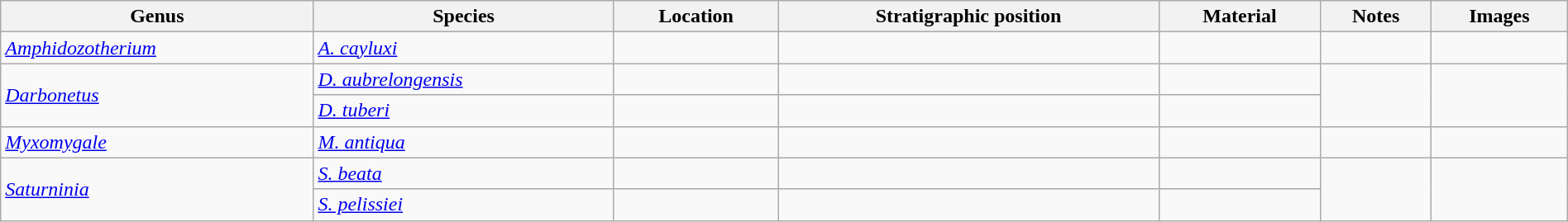<table class="wikitable sortable"  style="margin:auto; width:100%;">
<tr>
<th>Genus</th>
<th>Species</th>
<th>Location</th>
<th>Stratigraphic position</th>
<th>Material</th>
<th>Notes</th>
<th>Images</th>
</tr>
<tr>
<td><em><a href='#'>Amphidozotherium</a></em></td>
<td><em><a href='#'>A. cayluxi</a></em></td>
<td></td>
<td></td>
<td></td>
<td></td>
<td></td>
</tr>
<tr>
<td rowspan = "2"><em><a href='#'>Darbonetus</a></em></td>
<td><em><a href='#'>D. aubrelongensis</a></em></td>
<td></td>
<td></td>
<td></td>
<td rowspan = "2"></td>
<td rowspan = "2"></td>
</tr>
<tr>
<td><em><a href='#'>D. tuberi</a></em></td>
<td></td>
<td></td>
<td></td>
</tr>
<tr>
<td><em><a href='#'>Myxomygale</a></em></td>
<td><em><a href='#'>M. antiqua</a></em></td>
<td></td>
<td></td>
<td></td>
<td></td>
<td></td>
</tr>
<tr>
<td rowspan = "2"><em><a href='#'>Saturninia</a></em></td>
<td><em><a href='#'>S. beata</a></em></td>
<td></td>
<td></td>
<td></td>
<td rowspan = "2"></td>
<td rowspan = "2"></td>
</tr>
<tr>
<td><em><a href='#'>S. pelissiei</a></em></td>
<td></td>
<td></td>
<td></td>
</tr>
</table>
